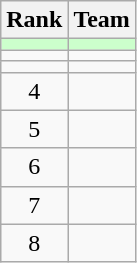<table class="wikitable">
<tr>
<th>Rank</th>
<th>Team</th>
</tr>
<tr bgcolor=#ccffcc>
<td align=center></td>
<td></td>
</tr>
<tr>
<td align=center></td>
<td></td>
</tr>
<tr>
<td align=center></td>
<td></td>
</tr>
<tr>
<td align=center>4</td>
<td></td>
</tr>
<tr>
<td align=center>5</td>
<td></td>
</tr>
<tr>
<td align=center>6</td>
<td></td>
</tr>
<tr>
<td align=center>7</td>
<td></td>
</tr>
<tr>
<td align=center>8</td>
<td></td>
</tr>
</table>
